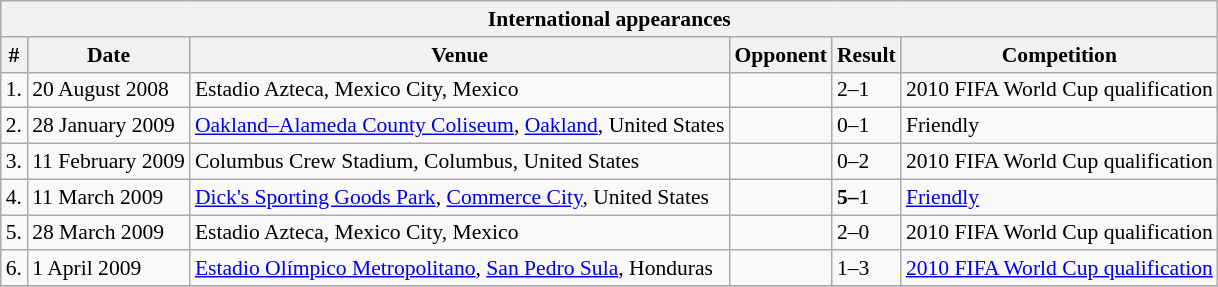<table class="wikitable collapsible collapsed" style="font-size:90%">
<tr>
<th colspan="7"><strong>International appearances</strong></th>
</tr>
<tr>
<th>#</th>
<th>Date</th>
<th>Venue</th>
<th>Opponent</th>
<th>Result</th>
<th>Competition</th>
</tr>
<tr>
<td>1.</td>
<td>20 August 2008</td>
<td>Estadio Azteca, Mexico City, Mexico</td>
<td></td>
<td>2–1</td>
<td>2010 FIFA World Cup qualification</td>
</tr>
<tr>
<td>2.</td>
<td>28 January 2009</td>
<td><a href='#'>Oakland–Alameda County Coliseum</a>, <a href='#'>Oakland</a>, United States</td>
<td></td>
<td>0–1</td>
<td>Friendly</td>
</tr>
<tr>
<td>3.</td>
<td>11 February 2009</td>
<td>Columbus Crew Stadium, Columbus, United States</td>
<td></td>
<td>0–2</td>
<td>2010 FIFA World Cup qualification</td>
</tr>
<tr>
<td>4.</td>
<td>11 March 2009</td>
<td><a href='#'>Dick's Sporting Goods Park</a>, <a href='#'>Commerce City</a>, United States</td>
<td></td>
<td><strong>5–</strong>1</td>
<td><a href='#'>Friendly</a></td>
</tr>
<tr>
<td>5.</td>
<td>28 March 2009</td>
<td>Estadio Azteca, Mexico City, Mexico</td>
<td></td>
<td>2–0</td>
<td>2010 FIFA World Cup qualification</td>
</tr>
<tr>
<td>6.</td>
<td>1 April 2009</td>
<td><a href='#'>Estadio Olímpico Metropolitano</a>, <a href='#'>San Pedro Sula</a>, Honduras</td>
<td></td>
<td>1–3</td>
<td><a href='#'>2010 FIFA World Cup qualification</a></td>
</tr>
<tr>
</tr>
</table>
